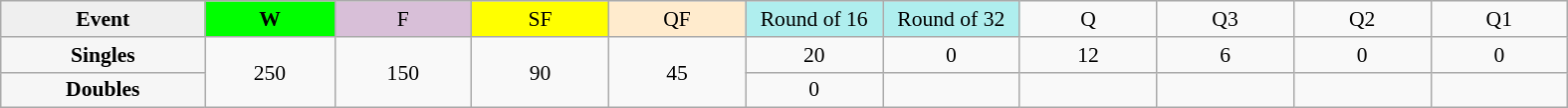<table class=wikitable style=font-size:90%;text-align:center>
<tr>
<td style="width:130px; background:#efefef;"><strong>Event</strong></td>
<td style="width:80px; background:lime;"><strong>W</strong></td>
<td style="width:85px; background:thistle;">F</td>
<td style="width:85px; background:#ff0;">SF</td>
<td style="width:85px; background:#ffebcd;">QF</td>
<td style="width:85px; background:#afeeee;">Round of 16</td>
<td style="width:85px; background:#afeeee;">Round of 32</td>
<td width=85>Q</td>
<td width=85>Q3</td>
<td width=85>Q2</td>
<td width=85>Q1</td>
</tr>
<tr>
<th style="background:#f6f6f6;">Singles</th>
<td rowspan=2>250</td>
<td rowspan=2>150</td>
<td rowspan=2>90</td>
<td rowspan=2>45</td>
<td>20</td>
<td>0</td>
<td>12</td>
<td>6</td>
<td>0</td>
<td>0</td>
</tr>
<tr>
<th style="background:#f6f6f6;">Doubles</th>
<td>0</td>
<td></td>
<td></td>
<td></td>
<td></td>
<td></td>
</tr>
</table>
